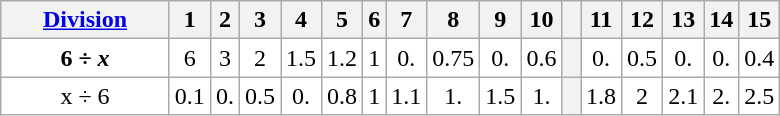<table class="wikitable" style="text-align: center; background: white">
<tr>
<th style="width:105px;"><a href='#'>Division</a></th>
<th>1</th>
<th>2</th>
<th>3</th>
<th>4</th>
<th>5</th>
<th>6</th>
<th>7</th>
<th>8</th>
<th>9</th>
<th>10</th>
<th style="width:5px;"></th>
<th>11</th>
<th>12</th>
<th>13</th>
<th>14</th>
<th>15</th>
</tr>
<tr>
<td><strong>6 ÷ <em>x<strong><em></td>
<td></strong>6<strong></td>
<td>3</td>
<td>2</td>
<td>1.5</td>
<td>1.2</td>
<td>1</td>
<td>0.</td>
<td>0.75</td>
<td>0.</td>
<td>0.6</td>
<th></th>
<td>0.</td>
<td>0.5</td>
<td>0.</td>
<td>0.</td>
<td>0.4</td>
</tr>
<tr>
<td></em></strong>x</em> ÷ 6</strong></td>
<td>0.1</td>
<td>0.</td>
<td>0.5</td>
<td>0.</td>
<td>0.8</td>
<td>1</td>
<td>1.1</td>
<td>1.</td>
<td>1.5</td>
<td>1.</td>
<th></th>
<td>1.8</td>
<td>2</td>
<td>2.1</td>
<td>2.</td>
<td>2.5</td>
</tr>
</table>
